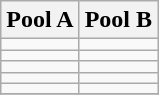<table class="wikitable">
<tr>
<th>Pool A</th>
<th>Pool B</th>
</tr>
<tr>
<td></td>
<td></td>
</tr>
<tr>
<td {></td>
<td></td>
</tr>
<tr>
<td></td>
<td></td>
</tr>
<tr>
<td></td>
<td></td>
</tr>
<tr>
<td></td>
<td></td>
</tr>
<tr>
</tr>
</table>
